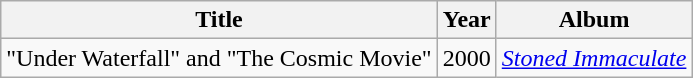<table class="wikitable">
<tr>
<th>Title</th>
<th>Year</th>
<th>Album</th>
</tr>
<tr>
<td>"Under Waterfall" and "The Cosmic Movie"</td>
<td>2000</td>
<td><em><a href='#'>Stoned Immaculate</a></em></td>
</tr>
</table>
